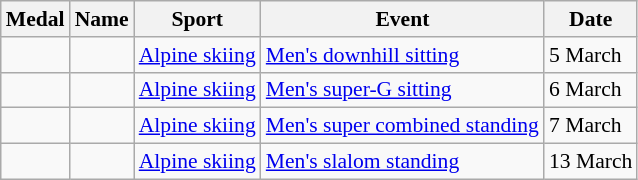<table class="wikitable sortable" style="font-size:90%">
<tr>
<th>Medal</th>
<th>Name</th>
<th>Sport</th>
<th>Event</th>
<th>Date</th>
</tr>
<tr>
<td></td>
<td></td>
<td><a href='#'>Alpine skiing</a></td>
<td><a href='#'>Men's downhill sitting</a></td>
<td>5 March</td>
</tr>
<tr>
<td></td>
<td></td>
<td><a href='#'>Alpine skiing</a></td>
<td><a href='#'>Men's super-G sitting</a></td>
<td>6 March</td>
</tr>
<tr>
<td></td>
<td></td>
<td><a href='#'>Alpine skiing</a></td>
<td><a href='#'>Men's super combined standing</a></td>
<td>7 March</td>
</tr>
<tr>
<td></td>
<td></td>
<td><a href='#'>Alpine skiing</a></td>
<td><a href='#'>Men's slalom standing</a></td>
<td>13 March</td>
</tr>
</table>
